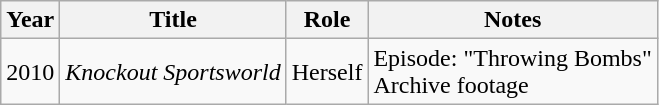<table class="wikitable sortable">
<tr>
<th>Year</th>
<th>Title</th>
<th>Role</th>
<th class="unsortable">Notes</th>
</tr>
<tr>
<td>2010</td>
<td><em>Knockout Sportsworld</em></td>
<td>Herself</td>
<td>Episode: "Throwing Bombs"<br>Archive footage</td>
</tr>
</table>
